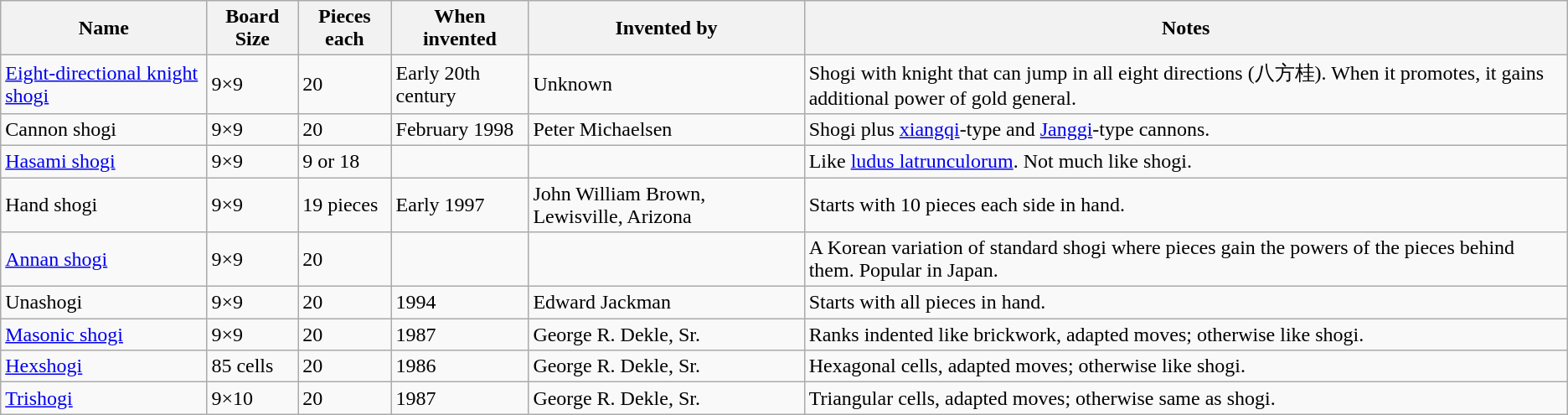<table class="wikitable">
<tr>
<th>Name</th>
<th>Board Size</th>
<th>Pieces each</th>
<th>When invented</th>
<th>Invented by</th>
<th>Notes</th>
</tr>
<tr>
<td><a href='#'> Eight-directional knight shogi</a></td>
<td>9×9</td>
<td>20</td>
<td>Early 20th century</td>
<td>Unknown</td>
<td>Shogi with knight that can jump in all eight directions (八方桂). When it promotes, it gains additional power of gold general.</td>
</tr>
<tr>
<td>Cannon shogi</td>
<td>9×9</td>
<td>20</td>
<td>February 1998</td>
<td>Peter Michaelsen</td>
<td>Shogi plus <a href='#'>xiangqi</a>-type and <a href='#'>Janggi</a>-type cannons.</td>
</tr>
<tr>
<td><a href='#'>Hasami shogi</a></td>
<td>9×9</td>
<td>9 or 18</td>
<td></td>
<td></td>
<td>Like <a href='#'>ludus latrunculorum</a>. Not much like shogi.</td>
</tr>
<tr>
<td>Hand shogi</td>
<td>9×9</td>
<td>19 pieces</td>
<td>Early 1997</td>
<td>John William Brown, Lewisville, Arizona</td>
<td>Starts with 10 pieces each side in hand.</td>
</tr>
<tr>
<td><a href='#'>Annan shogi</a></td>
<td>9×9</td>
<td>20</td>
<td></td>
<td></td>
<td>A Korean variation of standard shogi where pieces gain the powers of the pieces behind them. Popular in Japan.</td>
</tr>
<tr>
<td>Unashogi</td>
<td>9×9</td>
<td>20</td>
<td>1994</td>
<td>Edward Jackman</td>
<td>Starts with all pieces in hand.</td>
</tr>
<tr>
<td><a href='#'>Masonic shogi</a></td>
<td>9×9</td>
<td>20</td>
<td>1987</td>
<td>George R. Dekle, Sr.</td>
<td>Ranks indented like brickwork, adapted moves; otherwise like shogi.</td>
</tr>
<tr>
<td><a href='#'>Hexshogi</a></td>
<td>85 cells</td>
<td>20</td>
<td>1986</td>
<td>George R. Dekle, Sr.</td>
<td>Hexagonal cells, adapted moves; otherwise like shogi.</td>
</tr>
<tr>
<td><a href='#'>Trishogi</a></td>
<td>9×10</td>
<td>20</td>
<td>1987</td>
<td>George R. Dekle, Sr.</td>
<td>Triangular cells, adapted moves; otherwise same as shogi.</td>
</tr>
</table>
